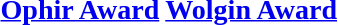<table>
<tr valign="top">
<td><br><h3><a href='#'>Ophir Award</a></h3></td>
<td><br><h3><a href='#'>Wolgin Award</a></h3></td>
</tr>
</table>
